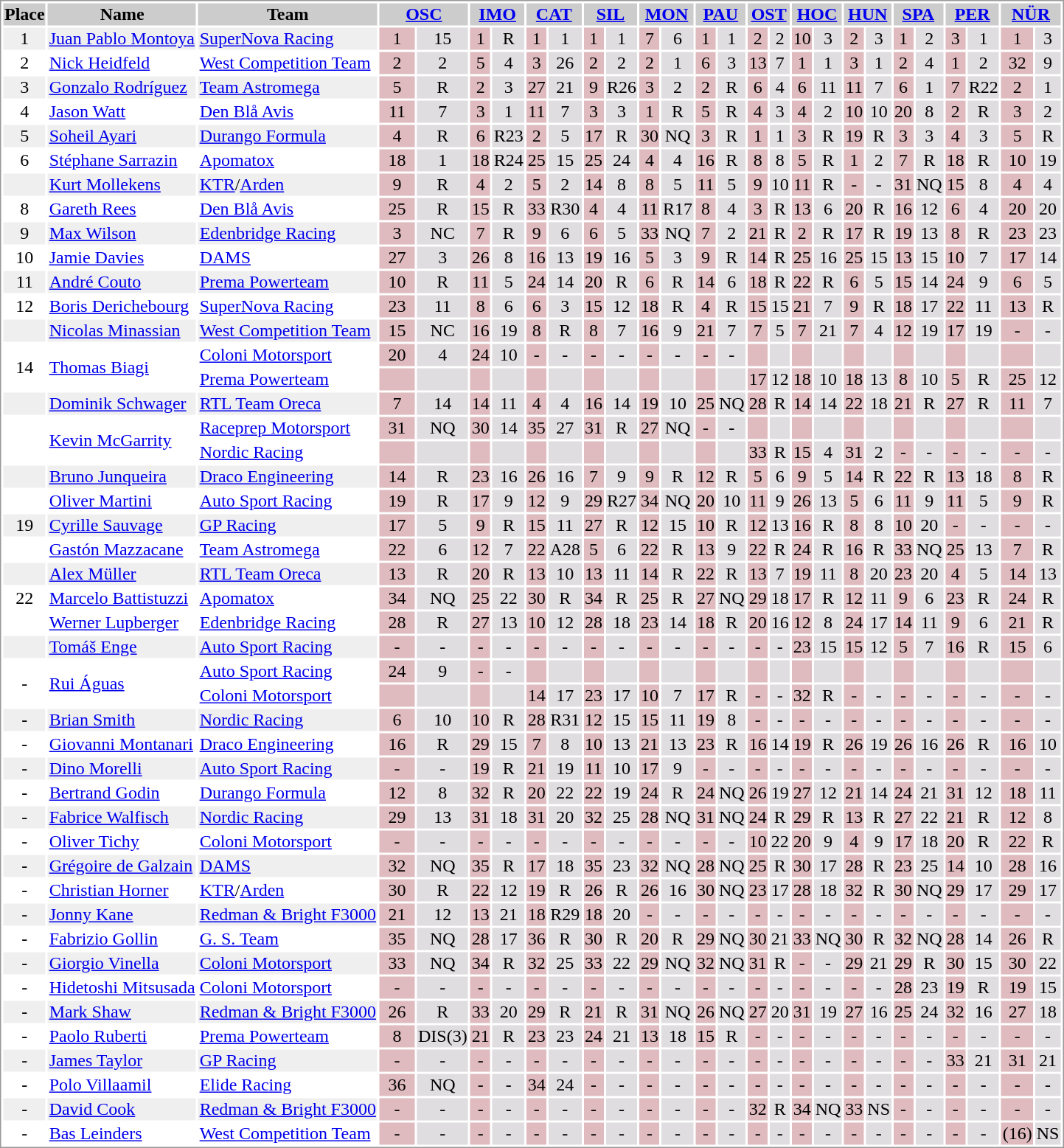<table border="0" style="border: 1px solid #999; background-color:white; text-align:center">
<tr align="center" style="background:#CCCCCC;">
<td><strong>Place</strong></td>
<td><strong>Name</strong></td>
<td><strong>Team</strong></td>
<th colspan=2><a href='#'>OSC</a><br></th>
<th colspan=2><a href='#'>IMO</a><br></th>
<th colspan=2><a href='#'>CAT</a><br></th>
<th colspan=2><a href='#'>SIL</a><br></th>
<th colspan=2><a href='#'>MON</a><br></th>
<th colspan=2><a href='#'>PAU</a><br></th>
<th colspan=2><a href='#'>OST</a><br></th>
<th colspan=2><a href='#'>HOC</a><br></th>
<th colspan=2><a href='#'>HUN</a><br></th>
<th colspan=2><a href='#'>SPA</a><br></th>
<th colspan=2><a href='#'>PER</a><br></th>
<th colspan=2><a href='#'>NÜR</a><br></th>
</tr>
<tr style="background:#EFEFEF;">
<td>1</td>
<td align="left"> <a href='#'>Juan Pablo Montoya</a></td>
<td align="left"><a href='#'>SuperNova Racing</a></td>
<td style="background:#DFBBBF;" width="30">1</td>
<td style="background:#DFDDDF;">15</td>
<td style="background:#DFBBBF;">1</td>
<td style="background:#DFDDDF;">R</td>
<td style="background:#DFBBBF;">1</td>
<td style="background:#DFDDDF;">1</td>
<td style="background:#DFBBBF;">1</td>
<td style="background:#DFDDDF;">1</td>
<td style="background:#DFBBBF;">7</td>
<td style="background:#DFDDDF;">6</td>
<td style="background:#DFBBBF;">1</td>
<td style="background:#DFDDDF;">1</td>
<td style="background:#DFBBBF;">2</td>
<td style="background:#DFDDDF;">2</td>
<td style="background:#DFBBBF;">10</td>
<td style="background:#DFDDDF;">3</td>
<td style="background:#DFBBBF;">2</td>
<td style="background:#DFDDDF;">3</td>
<td style="background:#DFBBBF;">1</td>
<td style="background:#DFDDDF;">2</td>
<td style="background:#DFBBBF;">3</td>
<td style="background:#DFDDDF;">1</td>
<td style="background:#DFBBBF;">1</td>
<td style="background:#DFDDDF;">3</td>
</tr>
<tr>
<td>2</td>
<td align="left"> <a href='#'>Nick Heidfeld</a></td>
<td align="left"><a href='#'>West Competition Team</a></td>
<td style="background:#DFBBBF;">2</td>
<td style="background:#DFDDDF;">2</td>
<td style="background:#DFBBBF;">5</td>
<td style="background:#DFDDDF;">4</td>
<td style="background:#DFBBBF;">3</td>
<td style="background:#DFDDDF;">26</td>
<td style="background:#DFBBBF;">2</td>
<td style="background:#DFDDDF;">2</td>
<td style="background:#DFBBBF;">2</td>
<td style="background:#DFDDDF;">1</td>
<td style="background:#DFBBBF;">6</td>
<td style="background:#DFDDDF;">3</td>
<td style="background:#DFBBBF;">13</td>
<td style="background:#DFDDDF;">7</td>
<td style="background:#DFBBBF;">1</td>
<td style="background:#DFDDDF;">1</td>
<td style="background:#DFBBBF;">3</td>
<td style="background:#DFDDDF;">1</td>
<td style="background:#DFBBBF;">2</td>
<td style="background:#DFDDDF;">4</td>
<td style="background:#DFBBBF;">1</td>
<td style="background:#DFDDDF;">2</td>
<td style="background:#DFBBBF;">32</td>
<td style="background:#DFDDDF;">9</td>
</tr>
<tr style="background:#EFEFEF;">
<td>3</td>
<td align="left"> <a href='#'>Gonzalo Rodríguez</a></td>
<td align="left"><a href='#'>Team Astromega</a></td>
<td style="background:#DFBBBF;">5</td>
<td style="background:#DFDDDF;">R</td>
<td style="background:#DFBBBF;">2</td>
<td style="background:#DFDDDF;">3</td>
<td style="background:#DFBBBF;">27</td>
<td style="background:#DFDDDF;">21</td>
<td style="background:#DFBBBF;">9</td>
<td style="background:#DFDDDF;">R26</td>
<td style="background:#DFBBBF;">3</td>
<td style="background:#DFDDDF;">2</td>
<td style="background:#DFBBBF;">2</td>
<td style="background:#DFDDDF;">R</td>
<td style="background:#DFBBBF;">6</td>
<td style="background:#DFDDDF;">4</td>
<td style="background:#DFBBBF;">6</td>
<td style="background:#DFDDDF;">11</td>
<td style="background:#DFBBBF;">11</td>
<td style="background:#DFDDDF;">7</td>
<td style="background:#DFBBBF;">6</td>
<td style="background:#DFDDDF;">1</td>
<td style="background:#DFBBBF;">7</td>
<td style="background:#DFDDDF;">R22</td>
<td style="background:#DFBBBF;">2</td>
<td style="background:#DFDDDF;">1</td>
</tr>
<tr>
<td>4</td>
<td align="left"> <a href='#'>Jason Watt</a></td>
<td align="left"><a href='#'>Den Blå Avis</a></td>
<td style="background:#DFBBBF;">11</td>
<td style="background:#DFDDDF;">7</td>
<td style="background:#DFBBBF;">3</td>
<td style="background:#DFDDDF;">1</td>
<td style="background:#DFBBBF;">11</td>
<td style="background:#DFDDDF;">7</td>
<td style="background:#DFBBBF;">3</td>
<td style="background:#DFDDDF;">3</td>
<td style="background:#DFBBBF;">1</td>
<td style="background:#DFDDDF;">R</td>
<td style="background:#DFBBBF;">5</td>
<td style="background:#DFDDDF;">R</td>
<td style="background:#DFBBBF;">4</td>
<td style="background:#DFDDDF;">3</td>
<td style="background:#DFBBBF;">4</td>
<td style="background:#DFDDDF;">2</td>
<td style="background:#DFBBBF;">10</td>
<td style="background:#DFDDDF;">10</td>
<td style="background:#DFBBBF;">20</td>
<td style="background:#DFDDDF;">8</td>
<td style="background:#DFBBBF;">2</td>
<td style="background:#DFDDDF;">R</td>
<td style="background:#DFBBBF;">3</td>
<td style="background:#DFDDDF;">2</td>
</tr>
<tr style="background:#EFEFEF;">
<td>5</td>
<td align="left"> <a href='#'>Soheil Ayari</a></td>
<td align="left"><a href='#'>Durango Formula</a></td>
<td style="background:#DFBBBF;">4</td>
<td style="background:#DFDDDF;">R</td>
<td style="background:#DFBBBF;">6</td>
<td style="background:#DFDDDF;">R23</td>
<td style="background:#DFBBBF;">2</td>
<td style="background:#DFDDDF;">5</td>
<td style="background:#DFBBBF;">17</td>
<td style="background:#DFDDDF;">R</td>
<td style="background:#DFBBBF;">30</td>
<td style="background:#DFDDDF;">NQ</td>
<td style="background:#DFBBBF;">3</td>
<td style="background:#DFDDDF;">R</td>
<td style="background:#DFBBBF;">1</td>
<td style="background:#DFDDDF;">1</td>
<td style="background:#DFBBBF;">3</td>
<td style="background:#DFDDDF;">R</td>
<td style="background:#DFBBBF;">19</td>
<td style="background:#DFDDDF;">R</td>
<td style="background:#DFBBBF;">3</td>
<td style="background:#DFDDDF;">3</td>
<td style="background:#DFBBBF;">4</td>
<td style="background:#DFDDDF;">3</td>
<td style="background:#DFBBBF;">5</td>
<td style="background:#DFDDDF;">R</td>
</tr>
<tr>
<td>6</td>
<td align="left"> <a href='#'>Stéphane Sarrazin</a></td>
<td align="left"><a href='#'>Apomatox</a></td>
<td style="background:#DFBBBF;">18</td>
<td style="background:#DFDDDF;">1</td>
<td style="background:#DFBBBF;">18</td>
<td style="background:#DFDDDF;">R24</td>
<td style="background:#DFBBBF;">25</td>
<td style="background:#DFDDDF;">15</td>
<td style="background:#DFBBBF;">25</td>
<td style="background:#DFDDDF;">24</td>
<td style="background:#DFBBBF;">4</td>
<td style="background:#DFDDDF;">4</td>
<td style="background:#DFBBBF;">16</td>
<td style="background:#DFDDDF;">R</td>
<td style="background:#DFBBBF;">8</td>
<td style="background:#DFDDDF;">8</td>
<td style="background:#DFBBBF;">5</td>
<td style="background:#DFDDDF;">R</td>
<td style="background:#DFBBBF;">1</td>
<td style="background:#DFDDDF;">2</td>
<td style="background:#DFBBBF;">7</td>
<td style="background:#DFDDDF;">R</td>
<td style="background:#DFBBBF;">18</td>
<td style="background:#DFDDDF;">R</td>
<td style="background:#DFBBBF;">10</td>
<td style="background:#DFDDDF;">19</td>
</tr>
<tr style="background:#EFEFEF;">
<td></td>
<td align="left"> <a href='#'>Kurt Mollekens</a></td>
<td align="left"><a href='#'>KTR</a>/<a href='#'>Arden</a></td>
<td style="background:#DFBBBF;">9</td>
<td style="background:#DFDDDF;">R</td>
<td style="background:#DFBBBF;">4</td>
<td style="background:#DFDDDF;">2</td>
<td style="background:#DFBBBF;">5</td>
<td style="background:#DFDDDF;">2</td>
<td style="background:#DFBBBF;">14</td>
<td style="background:#DFDDDF;">8</td>
<td style="background:#DFBBBF;">8</td>
<td style="background:#DFDDDF;">5</td>
<td style="background:#DFBBBF;">11</td>
<td style="background:#DFDDDF;">5</td>
<td style="background:#DFBBBF;">9</td>
<td style="background:#DFDDDF;">10</td>
<td style="background:#DFBBBF;">11</td>
<td style="background:#DFDDDF;">R</td>
<td style="background:#DFBBBF;">-</td>
<td style="background:#DFDDDF;">-</td>
<td style="background:#DFBBBF;">31</td>
<td style="background:#DFDDDF;">NQ</td>
<td style="background:#DFBBBF;">15</td>
<td style="background:#DFDDDF;">8</td>
<td style="background:#DFBBBF;">4</td>
<td style="background:#DFDDDF;">4</td>
</tr>
<tr>
<td>8</td>
<td align="left"> <a href='#'>Gareth Rees</a></td>
<td align="left"><a href='#'>Den Blå Avis</a></td>
<td style="background:#DFBBBF;">25</td>
<td style="background:#DFDDDF;">R</td>
<td style="background:#DFBBBF;">15</td>
<td style="background:#DFDDDF;">R</td>
<td style="background:#DFBBBF;">33</td>
<td style="background:#DFDDDF;">R30</td>
<td style="background:#DFBBBF;">4</td>
<td style="background:#DFDDDF;">4</td>
<td style="background:#DFBBBF;">11</td>
<td style="background:#DFDDDF;">R17</td>
<td style="background:#DFBBBF;">8</td>
<td style="background:#DFDDDF;">4</td>
<td style="background:#DFBBBF;">3</td>
<td style="background:#DFDDDF;">R</td>
<td style="background:#DFBBBF;">13</td>
<td style="background:#DFDDDF;">6</td>
<td style="background:#DFBBBF;">20</td>
<td style="background:#DFDDDF;">R</td>
<td style="background:#DFBBBF;">16</td>
<td style="background:#DFDDDF;">12</td>
<td style="background:#DFBBBF;">6</td>
<td style="background:#DFDDDF;">4</td>
<td style="background:#DFBBBF;">20</td>
<td style="background:#DFDDDF;">20</td>
</tr>
<tr style="background:#EFEFEF;">
<td>9</td>
<td align="left"> <a href='#'>Max Wilson</a></td>
<td align="left"><a href='#'>Edenbridge Racing</a></td>
<td style="background:#DFBBBF;">3</td>
<td style="background:#DFDDDF;">NC</td>
<td style="background:#DFBBBF;">7</td>
<td style="background:#DFDDDF;">R</td>
<td style="background:#DFBBBF;">9</td>
<td style="background:#DFDDDF;">6</td>
<td style="background:#DFBBBF;">6</td>
<td style="background:#DFDDDF;">5</td>
<td style="background:#DFBBBF;">33</td>
<td style="background:#DFDDDF;">NQ</td>
<td style="background:#DFBBBF;">7</td>
<td style="background:#DFDDDF;">2</td>
<td style="background:#DFBBBF;">21</td>
<td style="background:#DFDDDF;">R</td>
<td style="background:#DFBBBF;">2</td>
<td style="background:#DFDDDF;">R</td>
<td style="background:#DFBBBF;">17</td>
<td style="background:#DFDDDF;">R</td>
<td style="background:#DFBBBF;">19</td>
<td style="background:#DFDDDF;">13</td>
<td style="background:#DFBBBF;">8</td>
<td style="background:#DFDDDF;">R</td>
<td style="background:#DFBBBF;">23</td>
<td style="background:#DFDDDF;">23</td>
</tr>
<tr>
<td>10</td>
<td align="left"> <a href='#'>Jamie Davies</a></td>
<td align="left"><a href='#'>DAMS</a></td>
<td style="background:#DFBBBF;">27</td>
<td style="background:#DFDDDF;">3</td>
<td style="background:#DFBBBF;">26</td>
<td style="background:#DFDDDF;">8</td>
<td style="background:#DFBBBF;">16</td>
<td style="background:#DFDDDF;">13</td>
<td style="background:#DFBBBF;">19</td>
<td style="background:#DFDDDF;">16</td>
<td style="background:#DFBBBF;">5</td>
<td style="background:#DFDDDF;">3</td>
<td style="background:#DFBBBF;">9</td>
<td style="background:#DFDDDF;">R</td>
<td style="background:#DFBBBF;">14</td>
<td style="background:#DFDDDF;">R</td>
<td style="background:#DFBBBF;">25</td>
<td style="background:#DFDDDF;">16</td>
<td style="background:#DFBBBF;">25</td>
<td style="background:#DFDDDF;">15</td>
<td style="background:#DFBBBF;">13</td>
<td style="background:#DFDDDF;">15</td>
<td style="background:#DFBBBF;">10</td>
<td style="background:#DFDDDF;">7</td>
<td style="background:#DFBBBF;">17</td>
<td style="background:#DFDDDF;">14</td>
</tr>
<tr style="background:#EFEFEF;">
<td>11</td>
<td align="left"> <a href='#'>André Couto</a></td>
<td align="left"><a href='#'>Prema Powerteam</a></td>
<td style="background:#DFBBBF;">10</td>
<td style="background:#DFDDDF;">R</td>
<td style="background:#DFBBBF;">11</td>
<td style="background:#DFDDDF;">5</td>
<td style="background:#DFBBBF;">24</td>
<td style="background:#DFDDDF;">14</td>
<td style="background:#DFBBBF;">20</td>
<td style="background:#DFDDDF;">R</td>
<td style="background:#DFBBBF;">6</td>
<td style="background:#DFDDDF;">R</td>
<td style="background:#DFBBBF;">14</td>
<td style="background:#DFDDDF;">6</td>
<td style="background:#DFBBBF;">18</td>
<td style="background:#DFDDDF;">R</td>
<td style="background:#DFBBBF;">22</td>
<td style="background:#DFDDDF;">R</td>
<td style="background:#DFBBBF;">6</td>
<td style="background:#DFDDDF;">5</td>
<td style="background:#DFBBBF;">15</td>
<td style="background:#DFDDDF;">14</td>
<td style="background:#DFBBBF;">24</td>
<td style="background:#DFDDDF;">9</td>
<td style="background:#DFBBBF;">6</td>
<td style="background:#DFDDDF;">5</td>
</tr>
<tr>
<td>12</td>
<td align="left"> <a href='#'>Boris Derichebourg</a></td>
<td align="left"><a href='#'>SuperNova Racing</a></td>
<td style="background:#DFBBBF;">23</td>
<td style="background:#DFDDDF;">11</td>
<td style="background:#DFBBBF;">8</td>
<td style="background:#DFDDDF;">6</td>
<td style="background:#DFBBBF;">6</td>
<td style="background:#DFDDDF;">3</td>
<td style="background:#DFBBBF;">15</td>
<td style="background:#DFDDDF;">12</td>
<td style="background:#DFBBBF;">18</td>
<td style="background:#DFDDDF;">R</td>
<td style="background:#DFBBBF;">4</td>
<td style="background:#DFDDDF;">R</td>
<td style="background:#DFBBBF;">15</td>
<td style="background:#DFDDDF;">15</td>
<td style="background:#DFBBBF;">21</td>
<td style="background:#DFDDDF;">7</td>
<td style="background:#DFBBBF;">9</td>
<td style="background:#DFDDDF;">R</td>
<td style="background:#DFBBBF;">18</td>
<td style="background:#DFDDDF;">17</td>
<td style="background:#DFBBBF;">22</td>
<td style="background:#DFDDDF;">11</td>
<td style="background:#DFBBBF;">13</td>
<td style="background:#DFDDDF;">R</td>
</tr>
<tr style="background:#EFEFEF;">
<td></td>
<td align="left"> <a href='#'>Nicolas Minassian</a></td>
<td align="left"><a href='#'>West Competition Team</a></td>
<td style="background:#DFBBBF;">15</td>
<td style="background:#DFDDDF;">NC</td>
<td style="background:#DFBBBF;">16</td>
<td style="background:#DFDDDF;">19</td>
<td style="background:#DFBBBF;">8</td>
<td style="background:#DFDDDF;">R</td>
<td style="background:#DFBBBF;">8</td>
<td style="background:#DFDDDF;">7</td>
<td style="background:#DFBBBF;">16</td>
<td style="background:#DFDDDF;">9</td>
<td style="background:#DFBBBF;">21</td>
<td style="background:#DFDDDF;">7</td>
<td style="background:#DFBBBF;">7</td>
<td style="background:#DFDDDF;">5</td>
<td style="background:#DFBBBF;">7</td>
<td style="background:#DFDDDF;">21</td>
<td style="background:#DFBBBF;">7</td>
<td style="background:#DFDDDF;">4</td>
<td style="background:#DFBBBF;">12</td>
<td style="background:#DFDDDF;">19</td>
<td style="background:#DFBBBF;">17</td>
<td style="background:#DFDDDF;">19</td>
<td style="background:#DFBBBF;">-</td>
<td style="background:#DFDDDF;">-</td>
</tr>
<tr>
<td rowspan=2>14</td>
<td rowspan=2 align="left"> <a href='#'>Thomas Biagi</a></td>
<td align="left"><a href='#'>Coloni Motorsport</a></td>
<td style="background:#DFBBBF;">20</td>
<td style="background:#DFDDDF;">4</td>
<td style="background:#DFBBBF;">24</td>
<td style="background:#DFDDDF;">10</td>
<td style="background:#DFBBBF;">-</td>
<td style="background:#DFDDDF;">-</td>
<td style="background:#DFBBBF;">-</td>
<td style="background:#DFDDDF;">-</td>
<td style="background:#DFBBBF;">-</td>
<td style="background:#DFDDDF;">-</td>
<td style="background:#DFBBBF;">-</td>
<td style="background:#DFDDDF;">-</td>
<td style="background:#DFBBBF;"></td>
<td style="background:#DFDDDF;"></td>
<td style="background:#DFBBBF;"></td>
<td style="background:#DFDDDF;"></td>
<td style="background:#DFBBBF;"></td>
<td style="background:#DFDDDF;"></td>
<td style="background:#DFBBBF;"></td>
<td style="background:#DFDDDF;"></td>
<td style="background:#DFBBBF;"></td>
<td style="background:#DFDDDF;"></td>
<td style="background:#DFBBBF;"></td>
<td style="background:#DFDDDF;"></td>
</tr>
<tr>
<td align="left"><a href='#'>Prema Powerteam</a></td>
<td style="background:#DFBBBF;"></td>
<td style="background:#DFDDDF;"></td>
<td style="background:#DFBBBF;"></td>
<td style="background:#DFDDDF;"></td>
<td style="background:#DFBBBF;"></td>
<td style="background:#DFDDDF;"></td>
<td style="background:#DFBBBF;"></td>
<td style="background:#DFDDDF;"></td>
<td style="background:#DFBBBF;"></td>
<td style="background:#DFDDDF;"></td>
<td style="background:#DFBBBF;"></td>
<td style="background:#DFDDDF;"></td>
<td style="background:#DFBBBF;">17</td>
<td style="background:#DFDDDF;">12</td>
<td style="background:#DFBBBF;">18</td>
<td style="background:#DFDDDF;">10</td>
<td style="background:#DFBBBF;">18</td>
<td style="background:#DFDDDF;">13</td>
<td style="background:#DFBBBF;">8</td>
<td style="background:#DFDDDF;">10</td>
<td style="background:#DFBBBF;">5</td>
<td style="background:#DFDDDF;">R</td>
<td style="background:#DFBBBF;">25</td>
<td style="background:#DFDDDF;">12</td>
</tr>
<tr style="background:#EFEFEF;">
<td></td>
<td align="left"> <a href='#'>Dominik Schwager</a></td>
<td align="left"><a href='#'>RTL Team Oreca</a></td>
<td style="background:#DFBBBF;">7</td>
<td style="background:#DFDDDF;">14</td>
<td style="background:#DFBBBF;">14</td>
<td style="background:#DFDDDF;">11</td>
<td style="background:#DFBBBF;">4</td>
<td style="background:#DFDDDF;">4</td>
<td style="background:#DFBBBF;">16</td>
<td style="background:#DFDDDF;">14</td>
<td style="background:#DFBBBF;">19</td>
<td style="background:#DFDDDF;">10</td>
<td style="background:#DFBBBF;">25</td>
<td style="background:#DFDDDF;">NQ</td>
<td style="background:#DFBBBF;">28</td>
<td style="background:#DFDDDF;">R</td>
<td style="background:#DFBBBF;">14</td>
<td style="background:#DFDDDF;">14</td>
<td style="background:#DFBBBF;">22</td>
<td style="background:#DFDDDF;">18</td>
<td style="background:#DFBBBF;">21</td>
<td style="background:#DFDDDF;">R</td>
<td style="background:#DFBBBF;">27</td>
<td style="background:#DFDDDF;">R</td>
<td style="background:#DFBBBF;">11</td>
<td style="background:#DFDDDF;">7</td>
</tr>
<tr>
<td rowspan=2></td>
<td rowspan=2 align="left"> <a href='#'>Kevin McGarrity</a></td>
<td align="left"><a href='#'>Raceprep Motorsport</a></td>
<td style="background:#DFBBBF;">31</td>
<td style="background:#DFDDDF;">NQ</td>
<td style="background:#DFBBBF;">30</td>
<td style="background:#DFDDDF;">14</td>
<td style="background:#DFBBBF;">35</td>
<td style="background:#DFDDDF;">27</td>
<td style="background:#DFBBBF;">31</td>
<td style="background:#DFDDDF;">R</td>
<td style="background:#DFBBBF;">27</td>
<td style="background:#DFDDDF;">NQ</td>
<td style="background:#DFBBBF;">-</td>
<td style="background:#DFDDDF;">-</td>
<td style="background:#DFBBBF;"></td>
<td style="background:#DFDDDF;"></td>
<td style="background:#DFBBBF;"></td>
<td style="background:#DFDDDF;"></td>
<td style="background:#DFBBBF;"></td>
<td style="background:#DFDDDF;"></td>
<td style="background:#DFBBBF;"></td>
<td style="background:#DFDDDF;"></td>
<td style="background:#DFBBBF;"></td>
<td style="background:#DFDDDF;"></td>
<td style="background:#DFBBBF;"></td>
<td style="background:#DFDDDF;"></td>
</tr>
<tr>
<td align="left"><a href='#'>Nordic Racing</a></td>
<td style="background:#DFBBBF;"></td>
<td style="background:#DFDDDF;"></td>
<td style="background:#DFBBBF;"></td>
<td style="background:#DFDDDF;"></td>
<td style="background:#DFBBBF;"></td>
<td style="background:#DFDDDF;"></td>
<td style="background:#DFBBBF;"></td>
<td style="background:#DFDDDF;"></td>
<td style="background:#DFBBBF;"></td>
<td style="background:#DFDDDF;"></td>
<td style="background:#DFBBBF;"></td>
<td style="background:#DFDDDF;"></td>
<td style="background:#DFBBBF;">33</td>
<td style="background:#DFDDDF;">R</td>
<td style="background:#DFBBBF;">15</td>
<td style="background:#DFDDDF;">4</td>
<td style="background:#DFBBBF;">31</td>
<td style="background:#DFDDDF;">2</td>
<td style="background:#DFBBBF;">-</td>
<td style="background:#DFDDDF;">-</td>
<td style="background:#DFBBBF;">-</td>
<td style="background:#DFDDDF;">-</td>
<td style="background:#DFBBBF;">-</td>
<td style="background:#DFDDDF;">-</td>
</tr>
<tr style="background:#EFEFEF;">
<td></td>
<td align="left"> <a href='#'>Bruno Junqueira</a></td>
<td align="left"><a href='#'>Draco Engineering</a></td>
<td style="background:#DFBBBF;">14</td>
<td style="background:#DFDDDF;">R</td>
<td style="background:#DFBBBF;">23</td>
<td style="background:#DFDDDF;">16</td>
<td style="background:#DFBBBF;">26</td>
<td style="background:#DFDDDF;">16</td>
<td style="background:#DFBBBF;">7</td>
<td style="background:#DFDDDF;">9</td>
<td style="background:#DFBBBF;">9</td>
<td style="background:#DFDDDF;">R</td>
<td style="background:#DFBBBF;">12</td>
<td style="background:#DFDDDF;">R</td>
<td style="background:#DFBBBF;">5</td>
<td style="background:#DFDDDF;">6</td>
<td style="background:#DFBBBF;">9</td>
<td style="background:#DFDDDF;">5</td>
<td style="background:#DFBBBF;">14</td>
<td style="background:#DFDDDF;">R</td>
<td style="background:#DFBBBF;">22</td>
<td style="background:#DFDDDF;">R</td>
<td style="background:#DFBBBF;">13</td>
<td style="background:#DFDDDF;">18</td>
<td style="background:#DFBBBF;">8</td>
<td style="background:#DFDDDF;">R</td>
</tr>
<tr>
<td></td>
<td align="left"> <a href='#'>Oliver Martini</a></td>
<td align="left"><a href='#'>Auto Sport Racing</a></td>
<td style="background:#DFBBBF;">19</td>
<td style="background:#DFDDDF;">R</td>
<td style="background:#DFBBBF;">17</td>
<td style="background:#DFDDDF;">9</td>
<td style="background:#DFBBBF;">12</td>
<td style="background:#DFDDDF;">9</td>
<td style="background:#DFBBBF;">29</td>
<td style="background:#DFDDDF;">R27</td>
<td style="background:#DFBBBF;">34</td>
<td style="background:#DFDDDF;">NQ</td>
<td style="background:#DFBBBF;">20</td>
<td style="background:#DFDDDF;">10</td>
<td style="background:#DFBBBF;">11</td>
<td style="background:#DFDDDF;">9</td>
<td style="background:#DFBBBF;">26</td>
<td style="background:#DFDDDF;">13</td>
<td style="background:#DFBBBF;">5</td>
<td style="background:#DFDDDF;">6</td>
<td style="background:#DFBBBF;">11</td>
<td style="background:#DFDDDF;">9</td>
<td style="background:#DFBBBF;">11</td>
<td style="background:#DFDDDF;">5</td>
<td style="background:#DFBBBF;">9</td>
<td style="background:#DFDDDF;">R</td>
</tr>
<tr style="background:#EFEFEF;">
<td>19</td>
<td align="left"> <a href='#'>Cyrille Sauvage</a></td>
<td align="left"><a href='#'>GP Racing</a></td>
<td style="background:#DFBBBF;">17</td>
<td style="background:#DFDDDF;">5</td>
<td style="background:#DFBBBF;">9</td>
<td style="background:#DFDDDF;">R</td>
<td style="background:#DFBBBF;">15</td>
<td style="background:#DFDDDF;">11</td>
<td style="background:#DFBBBF;">27</td>
<td style="background:#DFDDDF;">R</td>
<td style="background:#DFBBBF;">12</td>
<td style="background:#DFDDDF;">15</td>
<td style="background:#DFBBBF;">10</td>
<td style="background:#DFDDDF;">R</td>
<td style="background:#DFBBBF;">12</td>
<td style="background:#DFDDDF;">13</td>
<td style="background:#DFBBBF;">16</td>
<td style="background:#DFDDDF;">R</td>
<td style="background:#DFBBBF;">8</td>
<td style="background:#DFDDDF;">8</td>
<td style="background:#DFBBBF;">10</td>
<td style="background:#DFDDDF;">20</td>
<td style="background:#DFBBBF;">-</td>
<td style="background:#DFDDDF;">-</td>
<td style="background:#DFBBBF;">-</td>
<td style="background:#DFDDDF;">-</td>
</tr>
<tr>
<td></td>
<td align="left"> <a href='#'>Gastón Mazzacane</a></td>
<td align="left"><a href='#'>Team Astromega</a></td>
<td style="background:#DFBBBF;">22</td>
<td style="background:#DFDDDF;">6</td>
<td style="background:#DFBBBF;">12</td>
<td style="background:#DFDDDF;">7</td>
<td style="background:#DFBBBF;">22</td>
<td style="background:#DFDDDF;">A28</td>
<td style="background:#DFBBBF;">5</td>
<td style="background:#DFDDDF;">6</td>
<td style="background:#DFBBBF;">22</td>
<td style="background:#DFDDDF;">R</td>
<td style="background:#DFBBBF;">13</td>
<td style="background:#DFDDDF;">9</td>
<td style="background:#DFBBBF;">22</td>
<td style="background:#DFDDDF;">R</td>
<td style="background:#DFBBBF;">24</td>
<td style="background:#DFDDDF;">R</td>
<td style="background:#DFBBBF;">16</td>
<td style="background:#DFDDDF;">R</td>
<td style="background:#DFBBBF;">33</td>
<td style="background:#DFDDDF;">NQ</td>
<td style="background:#DFBBBF;">25</td>
<td style="background:#DFDDDF;">13</td>
<td style="background:#DFBBBF;">7</td>
<td style="background:#DFDDDF;">R</td>
</tr>
<tr style="background:#EFEFEF;">
<td></td>
<td align="left"> <a href='#'>Alex Müller</a></td>
<td align="left"><a href='#'>RTL Team Oreca</a></td>
<td style="background:#DFBBBF;">13</td>
<td style="background:#DFDDDF;">R</td>
<td style="background:#DFBBBF;">20</td>
<td style="background:#DFDDDF;">R</td>
<td style="background:#DFBBBF;">13</td>
<td style="background:#DFDDDF;">10</td>
<td style="background:#DFBBBF;">13</td>
<td style="background:#DFDDDF;">11</td>
<td style="background:#DFBBBF;">14</td>
<td style="background:#DFDDDF;">R</td>
<td style="background:#DFBBBF;">22</td>
<td style="background:#DFDDDF;">R</td>
<td style="background:#DFBBBF;">13</td>
<td style="background:#DFDDDF;">7</td>
<td style="background:#DFBBBF;">19</td>
<td style="background:#DFDDDF;">11</td>
<td style="background:#DFBBBF;">8</td>
<td style="background:#DFDDDF;">20</td>
<td style="background:#DFBBBF;">23</td>
<td style="background:#DFDDDF;">20</td>
<td style="background:#DFBBBF;">4</td>
<td style="background:#DFDDDF;">5</td>
<td style="background:#DFBBBF;">14</td>
<td style="background:#DFDDDF;">13</td>
</tr>
<tr>
<td>22</td>
<td align="left"> <a href='#'>Marcelo Battistuzzi</a></td>
<td align="left"><a href='#'>Apomatox</a></td>
<td style="background:#DFBBBF;">34</td>
<td style="background:#DFDDDF;">NQ</td>
<td style="background:#DFBBBF;">25</td>
<td style="background:#DFDDDF;">22</td>
<td style="background:#DFBBBF;">30</td>
<td style="background:#DFDDDF;">R</td>
<td style="background:#DFBBBF;">34</td>
<td style="background:#DFDDDF;">R</td>
<td style="background:#DFBBBF;">25</td>
<td style="background:#DFDDDF;">R</td>
<td style="background:#DFBBBF;">27</td>
<td style="background:#DFDDDF;">NQ</td>
<td style="background:#DFBBBF;">29</td>
<td style="background:#DFDDDF;">18</td>
<td style="background:#DFBBBF;">17</td>
<td style="background:#DFDDDF;">R</td>
<td style="background:#DFBBBF;">12</td>
<td style="background:#DFDDDF;">11</td>
<td style="background:#DFBBBF;">9</td>
<td style="background:#DFDDDF;">6</td>
<td style="background:#DFBBBF;">23</td>
<td style="background:#DFDDDF;">R</td>
<td style="background:#DFBBBF;">24</td>
<td style="background:#DFDDDF;">R</td>
</tr>
<tr>
<td></td>
<td align="left"> <a href='#'>Werner Lupberger</a></td>
<td align="left"><a href='#'>Edenbridge Racing</a></td>
<td style="background:#DFBBBF;">28</td>
<td style="background:#DFDDDF;">R</td>
<td style="background:#DFBBBF;">27</td>
<td style="background:#DFDDDF;">13</td>
<td style="background:#DFBBBF;">10</td>
<td style="background:#DFDDDF;">12</td>
<td style="background:#DFBBBF;">28</td>
<td style="background:#DFDDDF;">18</td>
<td style="background:#DFBBBF;">23</td>
<td style="background:#DFDDDF;">14</td>
<td style="background:#DFBBBF;">18</td>
<td style="background:#DFDDDF;">R</td>
<td style="background:#DFBBBF;">20</td>
<td style="background:#DFDDDF;">16</td>
<td style="background:#DFBBBF;">12</td>
<td style="background:#DFDDDF;">8</td>
<td style="background:#DFBBBF;">24</td>
<td style="background:#DFDDDF;">17</td>
<td style="background:#DFBBBF;">14</td>
<td style="background:#DFDDDF;">11</td>
<td style="background:#DFBBBF;">9</td>
<td style="background:#DFDDDF;">6</td>
<td style="background:#DFBBBF;">21</td>
<td style="background:#DFDDDF;">R</td>
</tr>
<tr style="background:#EFEFEF;">
<td></td>
<td align="left"> <a href='#'>Tomáš Enge</a></td>
<td align="left"><a href='#'>Auto Sport Racing</a></td>
<td style="background:#DFBBBF;">-</td>
<td style="background:#DFDDDF;">-</td>
<td style="background:#DFBBBF;">-</td>
<td style="background:#DFDDDF;">-</td>
<td style="background:#DFBBBF;">-</td>
<td style="background:#DFDDDF;">-</td>
<td style="background:#DFBBBF;">-</td>
<td style="background:#DFDDDF;">-</td>
<td style="background:#DFBBBF;">-</td>
<td style="background:#DFDDDF;">-</td>
<td style="background:#DFBBBF;">-</td>
<td style="background:#DFDDDF;">-</td>
<td style="background:#DFBBBF;">-</td>
<td style="background:#DFDDDF;">-</td>
<td style="background:#DFBBBF;">23</td>
<td style="background:#DFDDDF;">15</td>
<td style="background:#DFBBBF;">15</td>
<td style="background:#DFDDDF;">12</td>
<td style="background:#DFBBBF;">5</td>
<td style="background:#DFDDDF;">7</td>
<td style="background:#DFBBBF;">16</td>
<td style="background:#DFDDDF;">R</td>
<td style="background:#DFBBBF;">15</td>
<td style="background:#DFDDDF;">6</td>
</tr>
<tr>
<td rowspan=2>-</td>
<td rowspan=2 align="left"> <a href='#'>Rui Águas</a></td>
<td align="left"><a href='#'>Auto Sport Racing</a></td>
<td style="background:#DFBBBF;">24</td>
<td style="background:#DFDDDF;">9</td>
<td style="background:#DFBBBF;">-</td>
<td style="background:#DFDDDF;">-</td>
<td style="background:#DFBBBF;"></td>
<td style="background:#DFDDDF;"></td>
<td style="background:#DFBBBF;"></td>
<td style="background:#DFDDDF;"></td>
<td style="background:#DFBBBF;"></td>
<td style="background:#DFDDDF;"></td>
<td style="background:#DFBBBF;"></td>
<td style="background:#DFDDDF;"></td>
<td style="background:#DFBBBF;"></td>
<td style="background:#DFDDDF;"></td>
<td style="background:#DFBBBF;"></td>
<td style="background:#DFDDDF;"></td>
<td style="background:#DFBBBF;"></td>
<td style="background:#DFDDDF;"></td>
<td style="background:#DFBBBF;"></td>
<td style="background:#DFDDDF;"></td>
<td style="background:#DFBBBF;"></td>
<td style="background:#DFDDDF;"></td>
<td style="background:#DFBBBF;"></td>
<td style="background:#DFDDDF;"></td>
</tr>
<tr>
<td align="left"><a href='#'>Coloni Motorsport</a></td>
<td style="background:#DFBBBF;"></td>
<td style="background:#DFDDDF;"></td>
<td style="background:#DFBBBF;"></td>
<td style="background:#DFDDDF;"></td>
<td style="background:#DFBBBF;">14</td>
<td style="background:#DFDDDF;">17</td>
<td style="background:#DFBBBF;">23</td>
<td style="background:#DFDDDF;">17</td>
<td style="background:#DFBBBF;">10</td>
<td style="background:#DFDDDF;">7</td>
<td style="background:#DFBBBF;">17</td>
<td style="background:#DFDDDF;">R</td>
<td style="background:#DFBBBF;">-</td>
<td style="background:#DFDDDF;">-</td>
<td style="background:#DFBBBF;">32</td>
<td style="background:#DFDDDF;">R</td>
<td style="background:#DFBBBF;">-</td>
<td style="background:#DFDDDF;">-</td>
<td style="background:#DFBBBF;">-</td>
<td style="background:#DFDDDF;">-</td>
<td style="background:#DFBBBF;">-</td>
<td style="background:#DFDDDF;">-</td>
<td style="background:#DFBBBF;">-</td>
<td style="background:#DFDDDF;">-</td>
</tr>
<tr style="background:#EFEFEF;">
<td>-</td>
<td align="left"> <a href='#'>Brian Smith</a></td>
<td align="left"><a href='#'>Nordic Racing</a></td>
<td style="background:#DFBBBF;">6</td>
<td style="background:#DFDDDF;">10</td>
<td style="background:#DFBBBF;">10</td>
<td style="background:#DFDDDF;">R</td>
<td style="background:#DFBBBF;">28</td>
<td style="background:#DFDDDF;">R31</td>
<td style="background:#DFBBBF;">12</td>
<td style="background:#DFDDDF;">15</td>
<td style="background:#DFBBBF;">15</td>
<td style="background:#DFDDDF;">11</td>
<td style="background:#DFBBBF;">19</td>
<td style="background:#DFDDDF;">8</td>
<td style="background:#DFBBBF;">-</td>
<td style="background:#DFDDDF;">-</td>
<td style="background:#DFBBBF;">-</td>
<td style="background:#DFDDDF;">-</td>
<td style="background:#DFBBBF;">-</td>
<td style="background:#DFDDDF;">-</td>
<td style="background:#DFBBBF;">-</td>
<td style="background:#DFDDDF;">-</td>
<td style="background:#DFBBBF;">-</td>
<td style="background:#DFDDDF;">-</td>
<td style="background:#DFBBBF;">-</td>
<td style="background:#DFDDDF;">-</td>
</tr>
<tr>
<td>-</td>
<td align="left"> <a href='#'>Giovanni Montanari</a></td>
<td align="left"><a href='#'>Draco Engineering</a></td>
<td style="background:#DFBBBF;">16</td>
<td style="background:#DFDDDF;">R</td>
<td style="background:#DFBBBF;">29</td>
<td style="background:#DFDDDF;">15</td>
<td style="background:#DFBBBF;">7</td>
<td style="background:#DFDDDF;">8</td>
<td style="background:#DFBBBF;">10</td>
<td style="background:#DFDDDF;">13</td>
<td style="background:#DFBBBF;">21</td>
<td style="background:#DFDDDF;">13</td>
<td style="background:#DFBBBF;">23</td>
<td style="background:#DFDDDF;">R</td>
<td style="background:#DFBBBF;">16</td>
<td style="background:#DFDDDF;">14</td>
<td style="background:#DFBBBF;">19</td>
<td style="background:#DFDDDF;">R</td>
<td style="background:#DFBBBF;">26</td>
<td style="background:#DFDDDF;">19</td>
<td style="background:#DFBBBF;">26</td>
<td style="background:#DFDDDF;">16</td>
<td style="background:#DFBBBF;">26</td>
<td style="background:#DFDDDF;">R</td>
<td style="background:#DFBBBF;">16</td>
<td style="background:#DFDDDF;">10</td>
</tr>
<tr style="background:#EFEFEF;">
<td>-</td>
<td align="left"> <a href='#'>Dino Morelli</a></td>
<td align="left"><a href='#'>Auto Sport Racing</a></td>
<td style="background:#DFBBBF;">-</td>
<td style="background:#DFDDDF;">-</td>
<td style="background:#DFBBBF;">19</td>
<td style="background:#DFDDDF;">R</td>
<td style="background:#DFBBBF;">21</td>
<td style="background:#DFDDDF;">19</td>
<td style="background:#DFBBBF;">11</td>
<td style="background:#DFDDDF;">10</td>
<td style="background:#DFBBBF;">17</td>
<td style="background:#DFDDDF;">9</td>
<td style="background:#DFBBBF;">-</td>
<td style="background:#DFDDDF;">-</td>
<td style="background:#DFBBBF;">-</td>
<td style="background:#DFDDDF;">-</td>
<td style="background:#DFBBBF;">-</td>
<td style="background:#DFDDDF;">-</td>
<td style="background:#DFBBBF;">-</td>
<td style="background:#DFDDDF;">-</td>
<td style="background:#DFBBBF;">-</td>
<td style="background:#DFDDDF;">-</td>
<td style="background:#DFBBBF;">-</td>
<td style="background:#DFDDDF;">-</td>
<td style="background:#DFBBBF;">-</td>
<td style="background:#DFDDDF;">-</td>
</tr>
<tr>
<td>-</td>
<td align="left"> <a href='#'>Bertrand Godin</a></td>
<td align="left"><a href='#'>Durango Formula</a></td>
<td style="background:#DFBBBF;">12</td>
<td style="background:#DFDDDF;">8</td>
<td style="background:#DFBBBF;">32</td>
<td style="background:#DFDDDF;">R</td>
<td style="background:#DFBBBF;">20</td>
<td style="background:#DFDDDF;">22</td>
<td style="background:#DFBBBF;">22</td>
<td style="background:#DFDDDF;">19</td>
<td style="background:#DFBBBF;">24</td>
<td style="background:#DFDDDF;">R</td>
<td style="background:#DFBBBF;">24</td>
<td style="background:#DFDDDF;">NQ</td>
<td style="background:#DFBBBF;">26</td>
<td style="background:#DFDDDF;">19</td>
<td style="background:#DFBBBF;">27</td>
<td style="background:#DFDDDF;">12</td>
<td style="background:#DFBBBF;">21</td>
<td style="background:#DFDDDF;">14</td>
<td style="background:#DFBBBF;">24</td>
<td style="background:#DFDDDF;">21</td>
<td style="background:#DFBBBF;">31</td>
<td style="background:#DFDDDF;">12</td>
<td style="background:#DFBBBF;">18</td>
<td style="background:#DFDDDF;">11</td>
</tr>
<tr style="background:#EFEFEF;">
<td>-</td>
<td align="left"> <a href='#'>Fabrice Walfisch</a></td>
<td align="left"><a href='#'>Nordic Racing</a></td>
<td style="background:#DFBBBF;">29</td>
<td style="background:#DFDDDF;">13</td>
<td style="background:#DFBBBF;">31</td>
<td style="background:#DFDDDF;">18</td>
<td style="background:#DFBBBF;">31</td>
<td style="background:#DFDDDF;">20</td>
<td style="background:#DFBBBF;">32</td>
<td style="background:#DFDDDF;">25</td>
<td style="background:#DFBBBF;">28</td>
<td style="background:#DFDDDF;">NQ</td>
<td style="background:#DFBBBF;">31</td>
<td style="background:#DFDDDF;">NQ</td>
<td style="background:#DFBBBF;">24</td>
<td style="background:#DFDDDF;">R</td>
<td style="background:#DFBBBF;">29</td>
<td style="background:#DFDDDF;">R</td>
<td style="background:#DFBBBF;">13</td>
<td style="background:#DFDDDF;">R</td>
<td style="background:#DFBBBF;">27</td>
<td style="background:#DFDDDF;">22</td>
<td style="background:#DFBBBF;">21</td>
<td style="background:#DFDDDF;">R</td>
<td style="background:#DFBBBF;">12</td>
<td style="background:#DFDDDF;">8</td>
</tr>
<tr>
<td>-</td>
<td align="left"> <a href='#'>Oliver Tichy</a></td>
<td align="left"><a href='#'>Coloni Motorsport</a></td>
<td style="background:#DFBBBF;">-</td>
<td style="background:#DFDDDF;">-</td>
<td style="background:#DFBBBF;">-</td>
<td style="background:#DFDDDF;">-</td>
<td style="background:#DFBBBF;">-</td>
<td style="background:#DFDDDF;">-</td>
<td style="background:#DFBBBF;">-</td>
<td style="background:#DFDDDF;">-</td>
<td style="background:#DFBBBF;">-</td>
<td style="background:#DFDDDF;">-</td>
<td style="background:#DFBBBF;">-</td>
<td style="background:#DFDDDF;">-</td>
<td style="background:#DFBBBF;">10</td>
<td style="background:#DFDDDF;">22</td>
<td style="background:#DFBBBF;">20</td>
<td style="background:#DFDDDF;">9</td>
<td style="background:#DFBBBF;">4</td>
<td style="background:#DFDDDF;">9</td>
<td style="background:#DFBBBF;">17</td>
<td style="background:#DFDDDF;">18</td>
<td style="background:#DFBBBF;">20</td>
<td style="background:#DFDDDF;">R</td>
<td style="background:#DFBBBF;">22</td>
<td style="background:#DFDDDF;">R</td>
</tr>
<tr style="background:#EFEFEF;">
<td>-</td>
<td align="left"> <a href='#'>Grégoire de Galzain</a></td>
<td align="left"><a href='#'>DAMS</a></td>
<td style="background:#DFBBBF;">32</td>
<td style="background:#DFDDDF;">NQ</td>
<td style="background:#DFBBBF;">35</td>
<td style="background:#DFDDDF;">R</td>
<td style="background:#DFBBBF;">17</td>
<td style="background:#DFDDDF;">18</td>
<td style="background:#DFBBBF;">35</td>
<td style="background:#DFDDDF;">23</td>
<td style="background:#DFBBBF;">32</td>
<td style="background:#DFDDDF;">NQ</td>
<td style="background:#DFBBBF;">28</td>
<td style="background:#DFDDDF;">NQ</td>
<td style="background:#DFBBBF;">25</td>
<td style="background:#DFDDDF;">R</td>
<td style="background:#DFBBBF;">30</td>
<td style="background:#DFDDDF;">17</td>
<td style="background:#DFBBBF;">28</td>
<td style="background:#DFDDDF;">R</td>
<td style="background:#DFBBBF;">23</td>
<td style="background:#DFDDDF;">25</td>
<td style="background:#DFBBBF;">14</td>
<td style="background:#DFDDDF;">10</td>
<td style="background:#DFBBBF;">28</td>
<td style="background:#DFDDDF;">16</td>
</tr>
<tr>
<td>-</td>
<td align="left"> <a href='#'>Christian Horner</a></td>
<td align="left"><a href='#'>KTR</a>/<a href='#'>Arden</a></td>
<td style="background:#DFBBBF;">30</td>
<td style="background:#DFDDDF;">R</td>
<td style="background:#DFBBBF;">22</td>
<td style="background:#DFDDDF;">12</td>
<td style="background:#DFBBBF;">19</td>
<td style="background:#DFDDDF;">R</td>
<td style="background:#DFBBBF;">26</td>
<td style="background:#DFDDDF;">R</td>
<td style="background:#DFBBBF;">26</td>
<td style="background:#DFDDDF;">16</td>
<td style="background:#DFBBBF;">30</td>
<td style="background:#DFDDDF;">NQ</td>
<td style="background:#DFBBBF;">23</td>
<td style="background:#DFDDDF;">17</td>
<td style="background:#DFBBBF;">28</td>
<td style="background:#DFDDDF;">18</td>
<td style="background:#DFBBBF;">32</td>
<td style="background:#DFDDDF;">R</td>
<td style="background:#DFBBBF;">30</td>
<td style="background:#DFDDDF;">NQ</td>
<td style="background:#DFBBBF;">29</td>
<td style="background:#DFDDDF;">17</td>
<td style="background:#DFBBBF;">29</td>
<td style="background:#DFDDDF;">17</td>
</tr>
<tr style="background:#EFEFEF;">
<td>-</td>
<td align="left"> <a href='#'>Jonny Kane</a></td>
<td align="left"><a href='#'>Redman & Bright F3000</a></td>
<td style="background:#DFBBBF;">21</td>
<td style="background:#DFDDDF;">12</td>
<td style="background:#DFBBBF;">13</td>
<td style="background:#DFDDDF;">21</td>
<td style="background:#DFBBBF;">18</td>
<td style="background:#DFDDDF;">R29</td>
<td style="background:#DFBBBF;">18</td>
<td style="background:#DFDDDF;">20</td>
<td style="background:#DFBBBF;">-</td>
<td style="background:#DFDDDF;">-</td>
<td style="background:#DFBBBF;">-</td>
<td style="background:#DFDDDF;">-</td>
<td style="background:#DFBBBF;">-</td>
<td style="background:#DFDDDF;">-</td>
<td style="background:#DFBBBF;">-</td>
<td style="background:#DFDDDF;">-</td>
<td style="background:#DFBBBF;">-</td>
<td style="background:#DFDDDF;">-</td>
<td style="background:#DFBBBF;">-</td>
<td style="background:#DFDDDF;">-</td>
<td style="background:#DFBBBF;">-</td>
<td style="background:#DFDDDF;">-</td>
<td style="background:#DFBBBF;">-</td>
<td style="background:#DFDDDF;">-</td>
</tr>
<tr>
<td>-</td>
<td align="left"> <a href='#'>Fabrizio Gollin</a></td>
<td align="left"><a href='#'>G. S. Team</a></td>
<td style="background:#DFBBBF;">35</td>
<td style="background:#DFDDDF;">NQ</td>
<td style="background:#DFBBBF;">28</td>
<td style="background:#DFDDDF;">17</td>
<td style="background:#DFBBBF;">36</td>
<td style="background:#DFDDDF;">R</td>
<td style="background:#DFBBBF;">30</td>
<td style="background:#DFDDDF;">R</td>
<td style="background:#DFBBBF;">20</td>
<td style="background:#DFDDDF;">R</td>
<td style="background:#DFBBBF;">29</td>
<td style="background:#DFDDDF;">NQ</td>
<td style="background:#DFBBBF;">30</td>
<td style="background:#DFDDDF;">21</td>
<td style="background:#DFBBBF;">33</td>
<td style="background:#DFDDDF;">NQ</td>
<td style="background:#DFBBBF;">30</td>
<td style="background:#DFDDDF;">R</td>
<td style="background:#DFBBBF;">32</td>
<td style="background:#DFDDDF;">NQ</td>
<td style="background:#DFBBBF;">28</td>
<td style="background:#DFDDDF;">14</td>
<td style="background:#DFBBBF;">26</td>
<td style="background:#DFDDDF;">R</td>
</tr>
<tr style="background:#EFEFEF;">
<td>-</td>
<td align="left"> <a href='#'>Giorgio Vinella</a></td>
<td align="left"><a href='#'>Coloni Motorsport</a></td>
<td style="background:#DFBBBF;">33</td>
<td style="background:#DFDDDF;">NQ</td>
<td style="background:#DFBBBF;">34</td>
<td style="background:#DFDDDF;">R</td>
<td style="background:#DFBBBF;">32</td>
<td style="background:#DFDDDF;">25</td>
<td style="background:#DFBBBF;">33</td>
<td style="background:#DFDDDF;">22</td>
<td style="background:#DFBBBF;">29</td>
<td style="background:#DFDDDF;">NQ</td>
<td style="background:#DFBBBF;">32</td>
<td style="background:#DFDDDF;">NQ</td>
<td style="background:#DFBBBF;">31</td>
<td style="background:#DFDDDF;">R</td>
<td style="background:#DFBBBF;">-</td>
<td style="background:#DFDDDF;">-</td>
<td style="background:#DFBBBF;">29</td>
<td style="background:#DFDDDF;">21</td>
<td style="background:#DFBBBF;">29</td>
<td style="background:#DFDDDF;">R</td>
<td style="background:#DFBBBF;">30</td>
<td style="background:#DFDDDF;">15</td>
<td style="background:#DFBBBF;">30</td>
<td style="background:#DFDDDF;">22</td>
</tr>
<tr>
<td>-</td>
<td align="left"> <a href='#'>Hidetoshi Mitsusada</a></td>
<td align="left"><a href='#'>Coloni Motorsport</a></td>
<td style="background:#DFBBBF;">-</td>
<td style="background:#DFDDDF;">-</td>
<td style="background:#DFBBBF;">-</td>
<td style="background:#DFDDDF;">-</td>
<td style="background:#DFBBBF;">-</td>
<td style="background:#DFDDDF;">-</td>
<td style="background:#DFBBBF;">-</td>
<td style="background:#DFDDDF;">-</td>
<td style="background:#DFBBBF;">-</td>
<td style="background:#DFDDDF;">-</td>
<td style="background:#DFBBBF;">-</td>
<td style="background:#DFDDDF;">-</td>
<td style="background:#DFBBBF;">-</td>
<td style="background:#DFDDDF;">-</td>
<td style="background:#DFBBBF;">-</td>
<td style="background:#DFDDDF;">-</td>
<td style="background:#DFBBBF;">-</td>
<td style="background:#DFDDDF;">-</td>
<td style="background:#DFBBBF;">28</td>
<td style="background:#DFDDDF;">23</td>
<td style="background:#DFBBBF;">19</td>
<td style="background:#DFDDDF;">R</td>
<td style="background:#DFBBBF;">19</td>
<td style="background:#DFDDDF;">15</td>
</tr>
<tr style="background:#EFEFEF;">
<td>-</td>
<td align="left">  <a href='#'>Mark Shaw</a></td>
<td align="left"><a href='#'>Redman & Bright F3000</a></td>
<td style="background:#DFBBBF;">26</td>
<td style="background:#DFDDDF;">R</td>
<td style="background:#DFBBBF;">33</td>
<td style="background:#DFDDDF;">20</td>
<td style="background:#DFBBBF;">29</td>
<td style="background:#DFDDDF;">R</td>
<td style="background:#DFBBBF;">21</td>
<td style="background:#DFDDDF;">R</td>
<td style="background:#DFBBBF;">31</td>
<td style="background:#DFDDDF;">NQ</td>
<td style="background:#DFBBBF;">26</td>
<td style="background:#DFDDDF;">NQ</td>
<td style="background:#DFBBBF;">27</td>
<td style="background:#DFDDDF;">20</td>
<td style="background:#DFBBBF;">31</td>
<td style="background:#DFDDDF;">19</td>
<td style="background:#DFBBBF;">27</td>
<td style="background:#DFDDDF;">16</td>
<td style="background:#DFBBBF;">25</td>
<td style="background:#DFDDDF;">24</td>
<td style="background:#DFBBBF;">32</td>
<td style="background:#DFDDDF;">16</td>
<td style="background:#DFBBBF;">27</td>
<td style="background:#DFDDDF;">18</td>
</tr>
<tr>
<td>-</td>
<td align="left"> <a href='#'>Paolo Ruberti</a></td>
<td align="left"><a href='#'>Prema Powerteam</a></td>
<td style="background:#DFBBBF;">8</td>
<td style="background:#DFDDDF;">DIS(3)</td>
<td style="background:#DFBBBF;">21</td>
<td style="background:#DFDDDF;">R</td>
<td style="background:#DFBBBF;">23</td>
<td style="background:#DFDDDF;">23</td>
<td style="background:#DFBBBF;">24</td>
<td style="background:#DFDDDF;">21</td>
<td style="background:#DFBBBF;">13</td>
<td style="background:#DFDDDF;">18</td>
<td style="background:#DFBBBF;">15</td>
<td style="background:#DFDDDF;">R</td>
<td style="background:#DFBBBF;">-</td>
<td style="background:#DFDDDF;">-</td>
<td style="background:#DFBBBF;">-</td>
<td style="background:#DFDDDF;">-</td>
<td style="background:#DFBBBF;">-</td>
<td style="background:#DFDDDF;">-</td>
<td style="background:#DFBBBF;">-</td>
<td style="background:#DFDDDF;">-</td>
<td style="background:#DFBBBF;">-</td>
<td style="background:#DFDDDF;">-</td>
<td style="background:#DFBBBF;">-</td>
<td style="background:#DFDDDF;">-</td>
</tr>
<tr style="background:#EFEFEF;">
<td>-</td>
<td align="left"> <a href='#'>James Taylor</a></td>
<td align="left"><a href='#'>GP Racing</a></td>
<td style="background:#DFBBBF;">-</td>
<td style="background:#DFDDDF;">-</td>
<td style="background:#DFBBBF;">-</td>
<td style="background:#DFDDDF;">-</td>
<td style="background:#DFBBBF;">-</td>
<td style="background:#DFDDDF;">-</td>
<td style="background:#DFBBBF;">-</td>
<td style="background:#DFDDDF;">-</td>
<td style="background:#DFBBBF;">-</td>
<td style="background:#DFDDDF;">-</td>
<td style="background:#DFBBBF;">-</td>
<td style="background:#DFDDDF;">-</td>
<td style="background:#DFBBBF;">-</td>
<td style="background:#DFDDDF;">-</td>
<td style="background:#DFBBBF;">-</td>
<td style="background:#DFDDDF;">-</td>
<td style="background:#DFBBBF;">-</td>
<td style="background:#DFDDDF;">-</td>
<td style="background:#DFBBBF;">-</td>
<td style="background:#DFDDDF;">-</td>
<td style="background:#DFBBBF;">33</td>
<td style="background:#DFDDDF;">21</td>
<td style="background:#DFBBBF;">31</td>
<td style="background:#DFDDDF;">21</td>
</tr>
<tr>
<td>-</td>
<td align="left"> <a href='#'>Polo Villaamil</a></td>
<td align="left"><a href='#'>Elide Racing</a></td>
<td style="background:#DFBBBF;">36</td>
<td style="background:#DFDDDF;">NQ</td>
<td style="background:#DFBBBF;">-</td>
<td style="background:#DFDDDF;">-</td>
<td style="background:#DFBBBF;">34</td>
<td style="background:#DFDDDF;">24</td>
<td style="background:#DFBBBF;">-</td>
<td style="background:#DFDDDF;">-</td>
<td style="background:#DFBBBF;">-</td>
<td style="background:#DFDDDF;">-</td>
<td style="background:#DFBBBF;">-</td>
<td style="background:#DFDDDF;">-</td>
<td style="background:#DFBBBF;">-</td>
<td style="background:#DFDDDF;">-</td>
<td style="background:#DFBBBF;">-</td>
<td style="background:#DFDDDF;">-</td>
<td style="background:#DFBBBF;">-</td>
<td style="background:#DFDDDF;">-</td>
<td style="background:#DFBBBF;">-</td>
<td style="background:#DFDDDF;">-</td>
<td style="background:#DFBBBF;">-</td>
<td style="background:#DFDDDF;">-</td>
<td style="background:#DFBBBF;">-</td>
<td style="background:#DFDDDF;">-</td>
</tr>
<tr style="background:#EFEFEF;">
<td>-</td>
<td align="left"> <a href='#'>David Cook</a></td>
<td align="left"><a href='#'>Redman & Bright F3000</a></td>
<td style="background:#DFBBBF;">-</td>
<td style="background:#DFDDDF;">-</td>
<td style="background:#DFBBBF;">-</td>
<td style="background:#DFDDDF;">-</td>
<td style="background:#DFBBBF;">-</td>
<td style="background:#DFDDDF;">-</td>
<td style="background:#DFBBBF;">-</td>
<td style="background:#DFDDDF;">-</td>
<td style="background:#DFBBBF;">-</td>
<td style="background:#DFDDDF;">-</td>
<td style="background:#DFBBBF;">-</td>
<td style="background:#DFDDDF;">-</td>
<td style="background:#DFBBBF;">32</td>
<td style="background:#DFDDDF;">R</td>
<td style="background:#DFBBBF;">34</td>
<td style="background:#DFDDDF;">NQ</td>
<td style="background:#DFBBBF;">33</td>
<td style="background:#DFDDDF;">NS</td>
<td style="background:#DFBBBF;">-</td>
<td style="background:#DFDDDF;">-</td>
<td style="background:#DFBBBF;">-</td>
<td style="background:#DFDDDF;">-</td>
<td style="background:#DFBBBF;">-</td>
<td style="background:#DFDDDF;">-</td>
</tr>
<tr>
<td>-</td>
<td align="left"> <a href='#'>Bas Leinders</a></td>
<td align="left"><a href='#'>West Competition Team</a></td>
<td style="background:#DFBBBF;">-</td>
<td style="background:#DFDDDF;">-</td>
<td style="background:#DFBBBF;">-</td>
<td style="background:#DFDDDF;">-</td>
<td style="background:#DFBBBF;">-</td>
<td style="background:#DFDDDF;">-</td>
<td style="background:#DFBBBF;">-</td>
<td style="background:#DFDDDF;">-</td>
<td style="background:#DFBBBF;">-</td>
<td style="background:#DFDDDF;">-</td>
<td style="background:#DFBBBF;">-</td>
<td style="background:#DFDDDF;">-</td>
<td style="background:#DFBBBF;">-</td>
<td style="background:#DFDDDF;">-</td>
<td style="background:#DFBBBF;">-</td>
<td style="background:#DFDDDF;">-</td>
<td style="background:#DFBBBF;">-</td>
<td style="background:#DFDDDF;">-</td>
<td style="background:#DFBBBF;">-</td>
<td style="background:#DFDDDF;">-</td>
<td style="background:#DFBBBF;">-</td>
<td style="background:#DFDDDF;">-</td>
<td style="background:#DFBBBF;">(16)</td>
<td style="background:#DFDDDF;">NS</td>
</tr>
</table>
